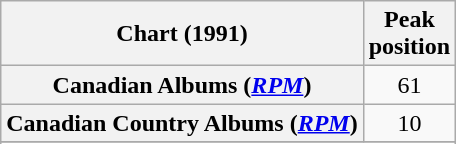<table class="wikitable sortable plainrowheaders" style="text-align:center">
<tr>
<th scope="col">Chart (1991)</th>
<th scope="col">Peak<br> position</th>
</tr>
<tr>
<th scope="row">Canadian Albums (<em><a href='#'>RPM</a></em>)</th>
<td>61</td>
</tr>
<tr>
<th scope="row">Canadian Country Albums (<em><a href='#'>RPM</a></em>)</th>
<td>10</td>
</tr>
<tr>
</tr>
<tr>
</tr>
</table>
